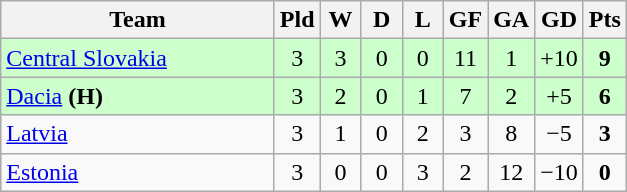<table class="wikitable" style="text-align:center;">
<tr>
<th width=175>Team</th>
<th width=20 abbr="Played">Pld</th>
<th width=20 abbr="Won">W</th>
<th width=20 abbr="Drawn">D</th>
<th width=20 abbr="Lost">L</th>
<th width=20 abbr="Goals for">GF</th>
<th width=20 abbr="Goals against">GA</th>
<th width=20 abbr="Goal difference">GD</th>
<th width=20 abbr="Points">Pts</th>
</tr>
<tr bgcolor=#ccffcc>
<td align=left> <a href='#'>Central Slovakia</a></td>
<td>3</td>
<td>3</td>
<td>0</td>
<td>0</td>
<td>11</td>
<td>1</td>
<td>+10</td>
<td><strong>9</strong></td>
</tr>
<tr bgcolor=#ccffcc>
<td align=left> <a href='#'>Dacia</a> <strong>(H)</strong></td>
<td>3</td>
<td>2</td>
<td>0</td>
<td>1</td>
<td>7</td>
<td>2</td>
<td>+5</td>
<td><strong>6</strong></td>
</tr>
<tr>
<td align=left> <a href='#'>Latvia</a></td>
<td>3</td>
<td>1</td>
<td>0</td>
<td>2</td>
<td>3</td>
<td>8</td>
<td>−5</td>
<td><strong>3</strong></td>
</tr>
<tr>
<td align=left> <a href='#'>Estonia</a></td>
<td>3</td>
<td>0</td>
<td>0</td>
<td>3</td>
<td>2</td>
<td>12</td>
<td>−10</td>
<td><strong>0</strong></td>
</tr>
</table>
